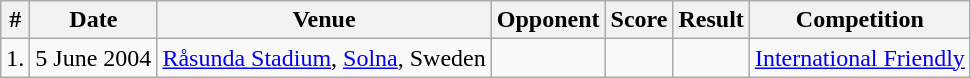<table class="wikitable">
<tr>
<th>#</th>
<th>Date</th>
<th>Venue</th>
<th>Opponent</th>
<th>Score</th>
<th>Result</th>
<th>Competition</th>
</tr>
<tr>
<td>1.</td>
<td>5 June 2004</td>
<td><a href='#'>Råsunda Stadium</a>, <a href='#'>Solna</a>, Sweden</td>
<td></td>
<td></td>
<td></td>
<td><a href='#'>International Friendly</a></td>
</tr>
</table>
